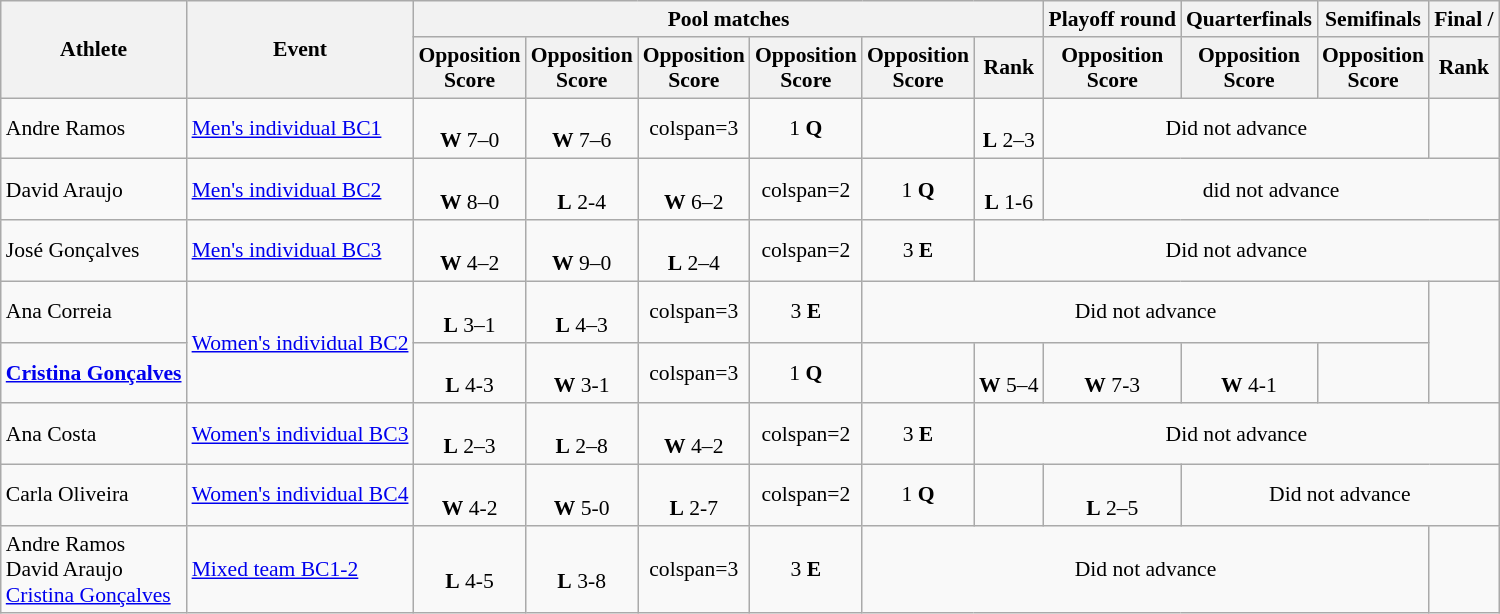<table class=wikitable style="font-size:90%">
<tr>
<th rowspan="2">Athlete</th>
<th rowspan="2">Event</th>
<th colspan="6">Pool matches</th>
<th>Playoff round</th>
<th>Quarterfinals</th>
<th>Semifinals</th>
<th colspan=2>Final / </th>
</tr>
<tr>
<th>Opposition<br>Score</th>
<th>Opposition<br>Score</th>
<th>Opposition<br>Score</th>
<th>Opposition<br>Score</th>
<th>Opposition<br>Score</th>
<th>Rank</th>
<th>Opposition<br>Score</th>
<th>Opposition<br>Score</th>
<th>Opposition<br>Score</th>
<th>Rank</th>
</tr>
<tr align=center>
<td align=left>Andre Ramos</td>
<td align=left><a href='#'>Men's individual BC1</a></td>
<td><br><strong>W</strong> 7–0</td>
<td><br><strong>W</strong> 7–6</td>
<td>colspan=3 </td>
<td>1 <strong>Q</strong></td>
<td></td>
<td><br><strong>L</strong> 2–3</td>
<td colspan=3>Did not advance</td>
</tr>
<tr align=center>
<td align=left>David Araujo</td>
<td align=left><a href='#'>Men's individual BC2</a></td>
<td><br><strong>W</strong> 8–0</td>
<td><br><strong>L</strong> 2-4</td>
<td><br><strong>W</strong> 6–2</td>
<td>colspan=2 </td>
<td>1 <strong>Q</strong></td>
<td><br><strong>L</strong> 1-6</td>
<td colspan=4>did not advance</td>
</tr>
<tr align=center>
<td align=left>José Gonçalves</td>
<td align=left><a href='#'>Men's individual BC3</a></td>
<td><br><strong>W</strong> 4–2</td>
<td><br><strong>W</strong> 9–0</td>
<td><br><strong>L</strong> 2–4</td>
<td>colspan=2 </td>
<td>3 <strong>E</strong></td>
<td colspan=5>Did not advance</td>
</tr>
<tr align=center>
<td align=left>Ana Correia</td>
<td align=left rowspan=2><a href='#'>Women's individual BC2</a></td>
<td><br><strong>L</strong> 3–1</td>
<td><br><strong>L</strong> 4–3</td>
<td>colspan=3 </td>
<td>3 <strong>E</strong></td>
<td colspan=5>Did not advance</td>
</tr>
<tr align=center>
<td align=left><strong><a href='#'>Cristina Gonçalves</a> </strong></td>
<td><br><strong>L</strong> 4-3</td>
<td><br><strong>W</strong> 3-1</td>
<td>colspan=3 </td>
<td>1 <strong>Q</strong></td>
<td></td>
<td><br><strong>W</strong> 5–4</td>
<td><br><strong>W</strong> 7-3</td>
<td><br><strong>W</strong> 4-1</td>
<td></td>
</tr>
<tr align=center>
<td align=left>Ana Costa</td>
<td align=left><a href='#'>Women's individual BC3</a></td>
<td><br><strong>L</strong> 2–3</td>
<td><br><strong>L</strong> 2–8</td>
<td><br><strong>W</strong> 4–2</td>
<td>colspan=2</td>
<td>3 <strong>E</strong></td>
<td colspan=5>Did not advance</td>
</tr>
<tr align=center>
<td align=left>Carla Oliveira</td>
<td align=left><a href='#'>Women's individual BC4</a></td>
<td><br><strong>W</strong> 4-2</td>
<td><br><strong>W</strong> 5-0</td>
<td><br><strong>L</strong> 2-7</td>
<td>colspan=2 </td>
<td>1 <strong>Q</strong></td>
<td></td>
<td><br><strong>L</strong> 2–5</td>
<td colspan=3>Did not advance</td>
</tr>
<tr align=center>
<td align=left>Andre Ramos<br>David Araujo<br><a href='#'>Cristina Gonçalves</a></td>
<td align=left><a href='#'>Mixed team BC1-2</a></td>
<td><br> <strong>L</strong> 4-5</td>
<td><br> <strong>L</strong> 3-8</td>
<td>colspan=3</td>
<td>3 <strong>E</strong></td>
<td colspan=5>Did not advance</td>
</tr>
</table>
